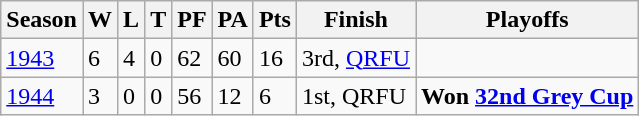<table class="wikitable">
<tr>
<th>Season</th>
<th>W</th>
<th>L</th>
<th>T</th>
<th>PF</th>
<th>PA</th>
<th>Pts</th>
<th>Finish</th>
<th>Playoffs</th>
</tr>
<tr>
<td><a href='#'>1943</a></td>
<td>6</td>
<td>4</td>
<td>0</td>
<td>62</td>
<td>60</td>
<td>16</td>
<td>3rd, <a href='#'>QRFU</a></td>
<td></td>
</tr>
<tr>
<td><a href='#'>1944</a></td>
<td>3</td>
<td>0</td>
<td>0</td>
<td>56</td>
<td>12</td>
<td>6</td>
<td>1st, QRFU</td>
<td><strong>Won <a href='#'>32nd Grey Cup</a></strong></td>
</tr>
</table>
